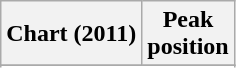<table class="wikitable sortable">
<tr>
<th align="left">Chart (2011)</th>
<th style="text-align:center;">Peak<br>position</th>
</tr>
<tr>
</tr>
<tr>
</tr>
<tr>
</tr>
<tr>
</tr>
</table>
